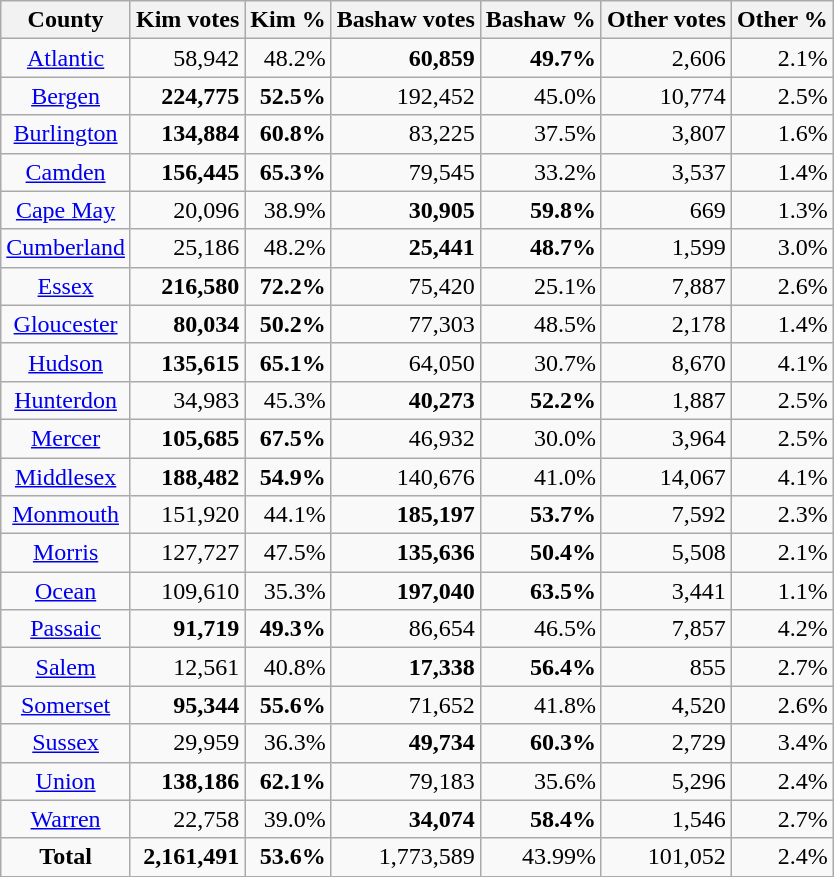<table class="wikitable sortable" style="text-align:right">
<tr>
<th>County</th>
<th>Kim votes</th>
<th>Kim %</th>
<th>Bashaw votes</th>
<th>Bashaw %</th>
<th>Other votes</th>
<th>Other %</th>
</tr>
<tr>
<td align="center" ><a href='#'>Atlantic</a></td>
<td>58,942</td>
<td>48.2%</td>
<td><strong>60,859</strong></td>
<td><strong>49.7%</strong></td>
<td>2,606</td>
<td>2.1%</td>
</tr>
<tr>
<td align="center" ><a href='#'>Bergen</a></td>
<td><strong>224,775</strong></td>
<td><strong>52.5%</strong></td>
<td>192,452</td>
<td>45.0%</td>
<td>10,774</td>
<td>2.5%</td>
</tr>
<tr>
<td align="center" ><a href='#'>Burlington</a></td>
<td><strong>134,884</strong></td>
<td><strong>60.8%</strong></td>
<td>83,225</td>
<td>37.5%</td>
<td>3,807</td>
<td>1.6%</td>
</tr>
<tr>
<td align="center" ><a href='#'>Camden</a></td>
<td><strong>156,445</strong></td>
<td><strong>65.3%</strong></td>
<td>79,545</td>
<td>33.2%</td>
<td>3,537</td>
<td>1.4%</td>
</tr>
<tr>
<td align="center" ><a href='#'>Cape May</a></td>
<td>20,096</td>
<td>38.9%</td>
<td><strong>30,905</strong></td>
<td><strong>59.8%</strong></td>
<td>669</td>
<td>1.3%</td>
</tr>
<tr>
<td align="center" ><a href='#'>Cumberland</a></td>
<td>25,186</td>
<td>48.2%</td>
<td><strong>25,441</strong></td>
<td><strong>48.7%</strong></td>
<td>1,599</td>
<td>3.0%</td>
</tr>
<tr>
<td align="center" ><a href='#'>Essex</a></td>
<td><strong>216,580</strong></td>
<td><strong>72.2%</strong></td>
<td>75,420</td>
<td>25.1%</td>
<td>7,887</td>
<td>2.6%</td>
</tr>
<tr>
<td align="center" ><a href='#'>Gloucester</a></td>
<td><strong>80,034</strong></td>
<td><strong>50.2%</strong></td>
<td>77,303</td>
<td>48.5%</td>
<td>2,178</td>
<td>1.4%</td>
</tr>
<tr>
<td align="center" ><a href='#'>Hudson</a></td>
<td><strong>135,615</strong></td>
<td><strong>65.1%</strong></td>
<td>64,050</td>
<td>30.7%</td>
<td>8,670</td>
<td>4.1%</td>
</tr>
<tr>
<td align="center" ><a href='#'>Hunterdon</a></td>
<td>34,983</td>
<td>45.3%</td>
<td><strong>40,273</strong></td>
<td><strong>52.2%</strong></td>
<td>1,887</td>
<td>2.5%</td>
</tr>
<tr>
<td align="center" ><a href='#'>Mercer</a></td>
<td><strong>105,685</strong></td>
<td><strong>67.5%</strong></td>
<td>46,932</td>
<td>30.0%</td>
<td>3,964</td>
<td>2.5%</td>
</tr>
<tr>
<td align="center" ><a href='#'>Middlesex</a></td>
<td><strong>188,482</strong></td>
<td><strong>54.9%</strong></td>
<td>140,676</td>
<td>41.0%</td>
<td>14,067</td>
<td>4.1%</td>
</tr>
<tr>
<td align="center" ><a href='#'>Monmouth</a></td>
<td>151,920</td>
<td>44.1%</td>
<td><strong>185,197</strong></td>
<td><strong>53.7%</strong></td>
<td>7,592</td>
<td>2.3%</td>
</tr>
<tr>
<td align="center" ><a href='#'>Morris</a></td>
<td>127,727</td>
<td>47.5%</td>
<td><strong>135,636</strong></td>
<td><strong>50.4%</strong></td>
<td>5,508</td>
<td>2.1%</td>
</tr>
<tr>
<td align="center" ><a href='#'>Ocean</a></td>
<td>109,610</td>
<td>35.3%</td>
<td><strong>197,040</strong></td>
<td><strong>63.5%</strong></td>
<td>3,441</td>
<td>1.1%</td>
</tr>
<tr>
<td align="center" ><a href='#'>Passaic</a></td>
<td><strong>91,719</strong></td>
<td><strong>49.3%</strong></td>
<td>86,654</td>
<td>46.5%</td>
<td>7,857</td>
<td>4.2%</td>
</tr>
<tr>
<td align="center" ><a href='#'>Salem</a></td>
<td>12,561</td>
<td>40.8%</td>
<td><strong>17,338</strong></td>
<td><strong>56.4%</strong></td>
<td>855</td>
<td>2.7%</td>
</tr>
<tr>
<td align="center" ><a href='#'>Somerset</a></td>
<td><strong>95,344</strong></td>
<td><strong>55.6%</strong></td>
<td>71,652</td>
<td>41.8%</td>
<td>4,520</td>
<td>2.6%</td>
</tr>
<tr>
<td align="center" ><a href='#'>Sussex</a></td>
<td>29,959</td>
<td>36.3%</td>
<td><strong>49,734</strong></td>
<td><strong>60.3%</strong></td>
<td>2,729</td>
<td>3.4%</td>
</tr>
<tr>
<td align="center" ><a href='#'>Union</a></td>
<td><strong>138,186</strong></td>
<td><strong>62.1%</strong></td>
<td>79,183</td>
<td>35.6%</td>
<td>5,296</td>
<td>2.4%</td>
</tr>
<tr>
<td align="center" ><a href='#'>Warren</a></td>
<td>22,758</td>
<td>39.0%</td>
<td><strong>34,074</strong></td>
<td><strong>58.4%</strong></td>
<td>1,546</td>
<td>2.7%</td>
</tr>
<tr>
<td align="center" ><strong>Total</strong></td>
<td><strong>2,161,491</strong></td>
<td><strong>53.6%</strong></td>
<td>1,773,589</td>
<td>43.99%</td>
<td>101,052</td>
<td>2.4%</td>
</tr>
</table>
